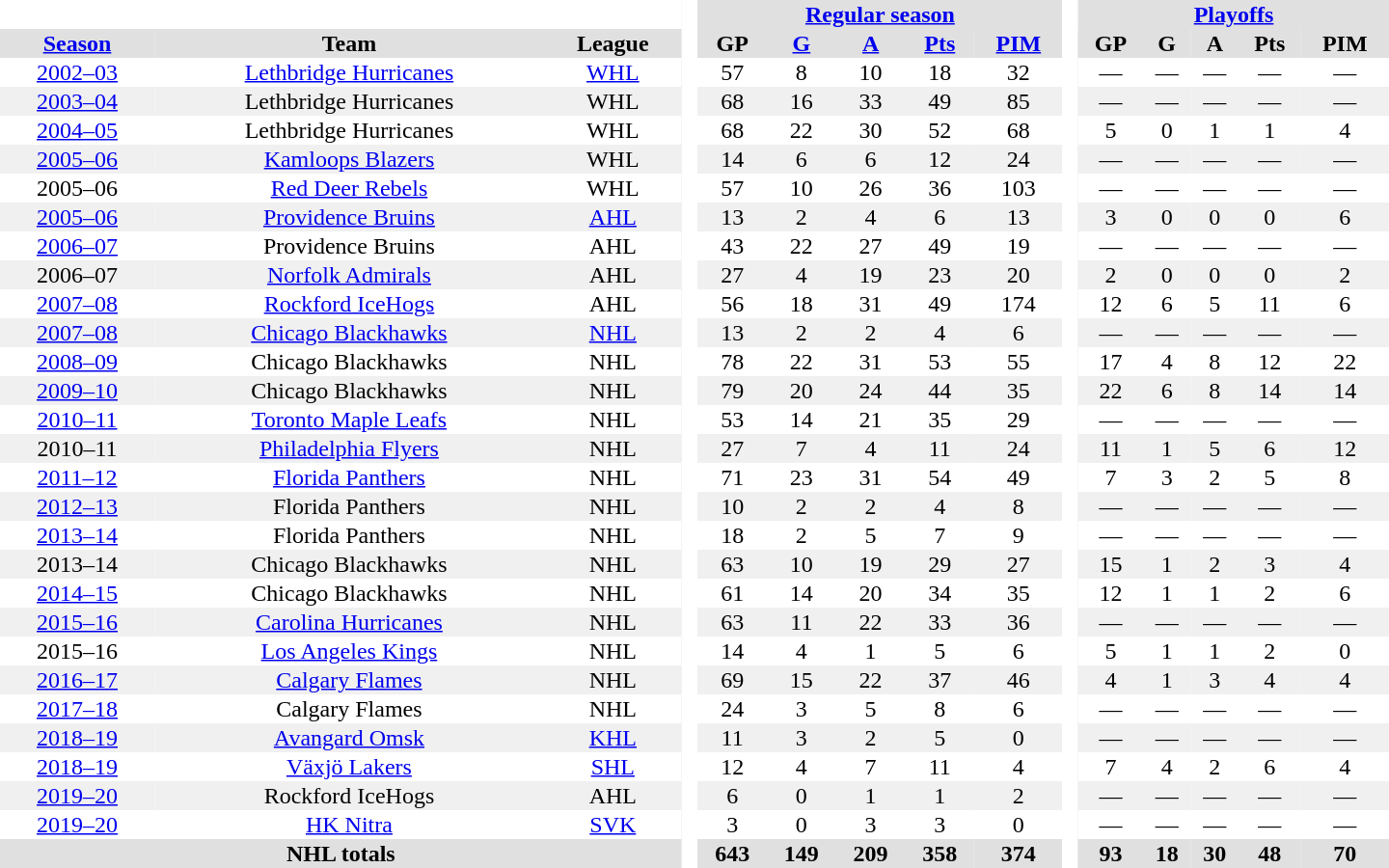<table border="0" cellpadding="1" cellspacing="0" style="text-align:center; width:60em">
<tr bgcolor="#e0e0e0">
<th colspan="3" bgcolor="#ffffff"> </th>
<th rowspan="99" bgcolor="#ffffff"> </th>
<th colspan="5"><a href='#'>Regular season</a></th>
<th rowspan="99" bgcolor="#ffffff"> </th>
<th colspan="5"><a href='#'>Playoffs</a></th>
</tr>
<tr bgcolor="#e0e0e0">
<th><a href='#'>Season</a></th>
<th>Team</th>
<th>League</th>
<th>GP</th>
<th><a href='#'>G</a></th>
<th><a href='#'>A</a></th>
<th><a href='#'>Pts</a></th>
<th><a href='#'>PIM</a></th>
<th>GP</th>
<th>G</th>
<th>A</th>
<th>Pts</th>
<th>PIM</th>
</tr>
<tr>
<td><a href='#'>2002–03</a></td>
<td><a href='#'>Lethbridge Hurricanes</a></td>
<td><a href='#'>WHL</a></td>
<td>57</td>
<td>8</td>
<td>10</td>
<td>18</td>
<td>32</td>
<td>—</td>
<td>—</td>
<td>—</td>
<td>—</td>
<td>—</td>
</tr>
<tr bgcolor="#f0f0f0">
<td><a href='#'>2003–04</a></td>
<td>Lethbridge Hurricanes</td>
<td>WHL</td>
<td>68</td>
<td>16</td>
<td>33</td>
<td>49</td>
<td>85</td>
<td>—</td>
<td>—</td>
<td>—</td>
<td>—</td>
<td>—</td>
</tr>
<tr>
<td><a href='#'>2004–05</a></td>
<td>Lethbridge Hurricanes</td>
<td>WHL</td>
<td>68</td>
<td>22</td>
<td>30</td>
<td>52</td>
<td>68</td>
<td>5</td>
<td>0</td>
<td>1</td>
<td>1</td>
<td>4</td>
</tr>
<tr bgcolor="#f0f0f0">
<td><a href='#'>2005–06</a></td>
<td><a href='#'>Kamloops Blazers</a></td>
<td>WHL</td>
<td>14</td>
<td>6</td>
<td>6</td>
<td>12</td>
<td>24</td>
<td>—</td>
<td>—</td>
<td>—</td>
<td>—</td>
<td>—</td>
</tr>
<tr>
<td>2005–06</td>
<td><a href='#'>Red Deer Rebels</a></td>
<td>WHL</td>
<td>57</td>
<td>10</td>
<td>26</td>
<td>36</td>
<td>103</td>
<td>—</td>
<td>—</td>
<td>—</td>
<td>—</td>
<td>—</td>
</tr>
<tr bgcolor="#f0f0f0">
<td><a href='#'>2005–06</a></td>
<td><a href='#'>Providence Bruins</a></td>
<td><a href='#'>AHL</a></td>
<td>13</td>
<td>2</td>
<td>4</td>
<td>6</td>
<td>13</td>
<td>3</td>
<td>0</td>
<td>0</td>
<td>0</td>
<td>6</td>
</tr>
<tr>
<td><a href='#'>2006–07</a></td>
<td>Providence Bruins</td>
<td>AHL</td>
<td>43</td>
<td>22</td>
<td>27</td>
<td>49</td>
<td>19</td>
<td>—</td>
<td>—</td>
<td>—</td>
<td>—</td>
<td>—</td>
</tr>
<tr bgcolor="#f0f0f0">
<td>2006–07</td>
<td><a href='#'>Norfolk Admirals</a></td>
<td>AHL</td>
<td>27</td>
<td>4</td>
<td>19</td>
<td>23</td>
<td>20</td>
<td>2</td>
<td>0</td>
<td>0</td>
<td>0</td>
<td>2</td>
</tr>
<tr>
<td><a href='#'>2007–08</a></td>
<td><a href='#'>Rockford IceHogs</a></td>
<td>AHL</td>
<td>56</td>
<td>18</td>
<td>31</td>
<td>49</td>
<td>174</td>
<td>12</td>
<td>6</td>
<td>5</td>
<td>11</td>
<td>6</td>
</tr>
<tr bgcolor="#f0f0f0">
<td><a href='#'>2007–08</a></td>
<td><a href='#'>Chicago Blackhawks</a></td>
<td><a href='#'>NHL</a></td>
<td>13</td>
<td>2</td>
<td>2</td>
<td>4</td>
<td>6</td>
<td>—</td>
<td>—</td>
<td>—</td>
<td>—</td>
<td>—</td>
</tr>
<tr>
<td><a href='#'>2008–09</a></td>
<td>Chicago Blackhawks</td>
<td>NHL</td>
<td>78</td>
<td>22</td>
<td>31</td>
<td>53</td>
<td>55</td>
<td>17</td>
<td>4</td>
<td>8</td>
<td>12</td>
<td>22</td>
</tr>
<tr bgcolor="#f0f0f0">
<td><a href='#'>2009–10</a></td>
<td>Chicago Blackhawks</td>
<td>NHL</td>
<td>79</td>
<td>20</td>
<td>24</td>
<td>44</td>
<td>35</td>
<td>22</td>
<td>6</td>
<td>8</td>
<td>14</td>
<td>14</td>
</tr>
<tr>
<td><a href='#'>2010–11</a></td>
<td><a href='#'>Toronto Maple Leafs</a></td>
<td>NHL</td>
<td>53</td>
<td>14</td>
<td>21</td>
<td>35</td>
<td>29</td>
<td>—</td>
<td>—</td>
<td>—</td>
<td>—</td>
<td>—</td>
</tr>
<tr bgcolor="#f0f0f0">
<td>2010–11</td>
<td><a href='#'>Philadelphia Flyers</a></td>
<td>NHL</td>
<td>27</td>
<td>7</td>
<td>4</td>
<td>11</td>
<td>24</td>
<td>11</td>
<td>1</td>
<td>5</td>
<td>6</td>
<td>12</td>
</tr>
<tr>
<td><a href='#'>2011–12</a></td>
<td><a href='#'>Florida Panthers</a></td>
<td>NHL</td>
<td>71</td>
<td>23</td>
<td>31</td>
<td>54</td>
<td>49</td>
<td>7</td>
<td>3</td>
<td>2</td>
<td>5</td>
<td>8</td>
</tr>
<tr bgcolor="#f0f0f0">
<td><a href='#'>2012–13</a></td>
<td>Florida Panthers</td>
<td>NHL</td>
<td>10</td>
<td>2</td>
<td>2</td>
<td>4</td>
<td>8</td>
<td>—</td>
<td>—</td>
<td>—</td>
<td>—</td>
<td>—</td>
</tr>
<tr>
<td><a href='#'>2013–14</a></td>
<td>Florida Panthers</td>
<td>NHL</td>
<td>18</td>
<td>2</td>
<td>5</td>
<td>7</td>
<td>9</td>
<td>—</td>
<td>—</td>
<td>—</td>
<td>—</td>
<td>—</td>
</tr>
<tr bgcolor="#f0f0f0">
<td>2013–14</td>
<td>Chicago Blackhawks</td>
<td>NHL</td>
<td>63</td>
<td>10</td>
<td>19</td>
<td>29</td>
<td>27</td>
<td>15</td>
<td>1</td>
<td>2</td>
<td>3</td>
<td>4</td>
</tr>
<tr>
<td><a href='#'>2014–15</a></td>
<td>Chicago Blackhawks</td>
<td>NHL</td>
<td>61</td>
<td>14</td>
<td>20</td>
<td>34</td>
<td>35</td>
<td>12</td>
<td>1</td>
<td>1</td>
<td>2</td>
<td>6</td>
</tr>
<tr bgcolor="#f0f0f0">
<td><a href='#'>2015–16</a></td>
<td><a href='#'>Carolina Hurricanes</a></td>
<td>NHL</td>
<td>63</td>
<td>11</td>
<td>22</td>
<td>33</td>
<td>36</td>
<td>—</td>
<td>—</td>
<td>—</td>
<td>—</td>
<td>—</td>
</tr>
<tr>
<td>2015–16</td>
<td><a href='#'>Los Angeles Kings</a></td>
<td>NHL</td>
<td>14</td>
<td>4</td>
<td>1</td>
<td>5</td>
<td>6</td>
<td>5</td>
<td>1</td>
<td>1</td>
<td>2</td>
<td>0</td>
</tr>
<tr bgcolor="#f0f0f0">
<td><a href='#'>2016–17</a></td>
<td><a href='#'>Calgary Flames</a></td>
<td>NHL</td>
<td>69</td>
<td>15</td>
<td>22</td>
<td>37</td>
<td>46</td>
<td>4</td>
<td>1</td>
<td>3</td>
<td>4</td>
<td>4</td>
</tr>
<tr>
<td><a href='#'>2017–18</a></td>
<td>Calgary Flames</td>
<td>NHL</td>
<td>24</td>
<td>3</td>
<td>5</td>
<td>8</td>
<td>6</td>
<td>—</td>
<td>—</td>
<td>—</td>
<td>—</td>
<td>—</td>
</tr>
<tr bgcolor="#f0f0f0">
<td><a href='#'>2018–19</a></td>
<td><a href='#'>Avangard Omsk</a></td>
<td><a href='#'>KHL</a></td>
<td>11</td>
<td>3</td>
<td>2</td>
<td>5</td>
<td>0</td>
<td>—</td>
<td>—</td>
<td>—</td>
<td>—</td>
<td>—</td>
</tr>
<tr>
<td><a href='#'>2018–19</a></td>
<td><a href='#'>Växjö Lakers</a></td>
<td><a href='#'>SHL</a></td>
<td>12</td>
<td>4</td>
<td>7</td>
<td>11</td>
<td>4</td>
<td>7</td>
<td>4</td>
<td>2</td>
<td>6</td>
<td>4</td>
</tr>
<tr bgcolor="#f0f0f0">
<td><a href='#'>2019–20</a></td>
<td>Rockford IceHogs</td>
<td>AHL</td>
<td>6</td>
<td>0</td>
<td>1</td>
<td>1</td>
<td>2</td>
<td>—</td>
<td>—</td>
<td>—</td>
<td>—</td>
<td>—</td>
</tr>
<tr>
<td><a href='#'>2019–20</a></td>
<td><a href='#'>HK Nitra</a></td>
<td><a href='#'>SVK</a></td>
<td>3</td>
<td>0</td>
<td>3</td>
<td>3</td>
<td>0</td>
<td>—</td>
<td>—</td>
<td>—</td>
<td>—</td>
<td>—</td>
</tr>
<tr bgcolor="#e0e0e0">
<th colspan="3">NHL totals</th>
<th>643</th>
<th>149</th>
<th>209</th>
<th>358</th>
<th>374</th>
<th>93</th>
<th>18</th>
<th>30</th>
<th>48</th>
<th>70</th>
</tr>
</table>
